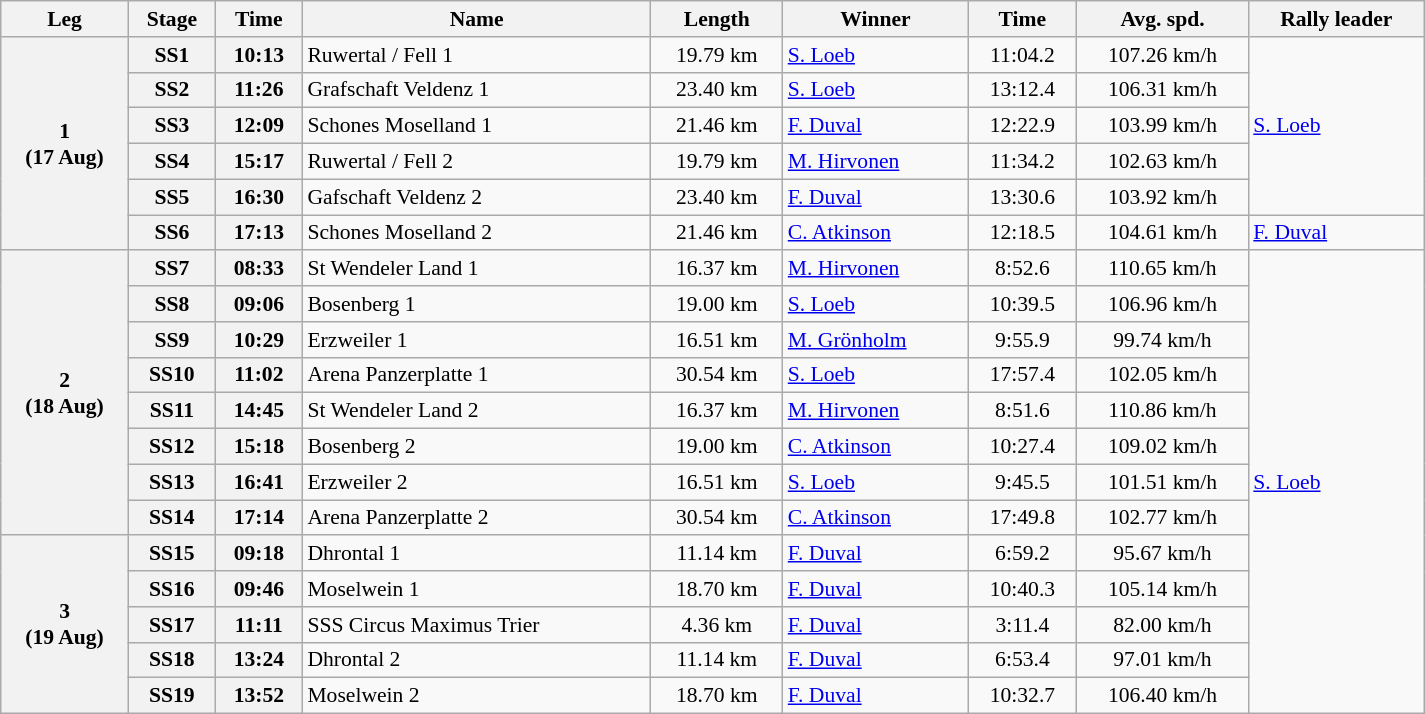<table class="wikitable" width=100% style="text-align: center; font-size: 90%; max-width: 950px;">
<tr>
<th>Leg</th>
<th>Stage</th>
<th>Time</th>
<th>Name</th>
<th>Length</th>
<th>Winner</th>
<th>Time</th>
<th>Avg. spd.</th>
<th>Rally leader</th>
</tr>
<tr>
<th rowspan=6>1<br>(17 Aug)</th>
<th>SS1</th>
<th>10:13</th>
<td align=left>Ruwertal / Fell 1</td>
<td>19.79 km</td>
<td align=left> <a href='#'>S. Loeb</a></td>
<td>11:04.2</td>
<td>107.26 km/h</td>
<td align=left rowspan=5> <a href='#'>S. Loeb</a></td>
</tr>
<tr>
<th>SS2</th>
<th>11:26</th>
<td align=left>Grafschaft Veldenz 1</td>
<td>23.40 km</td>
<td align=left> <a href='#'>S. Loeb</a></td>
<td>13:12.4</td>
<td>106.31 km/h</td>
</tr>
<tr>
<th>SS3</th>
<th>12:09</th>
<td align=left>Schones Moselland 1</td>
<td>21.46 km</td>
<td align=left> <a href='#'>F. Duval</a></td>
<td>12:22.9</td>
<td>103.99 km/h</td>
</tr>
<tr>
<th>SS4</th>
<th>15:17</th>
<td align=left>Ruwertal / Fell 2</td>
<td>19.79 km</td>
<td align=left> <a href='#'>M. Hirvonen</a></td>
<td>11:34.2</td>
<td>102.63 km/h</td>
</tr>
<tr>
<th>SS5</th>
<th>16:30</th>
<td align=left>Gafschaft Veldenz 2</td>
<td>23.40 km</td>
<td align=left> <a href='#'>F. Duval</a></td>
<td>13:30.6</td>
<td>103.92 km/h</td>
</tr>
<tr>
<th>SS6</th>
<th>17:13</th>
<td align=left>Schones Moselland 2</td>
<td>21.46 km</td>
<td align=left> <a href='#'>C. Atkinson</a></td>
<td>12:18.5</td>
<td>104.61 km/h</td>
<td align=left> <a href='#'>F. Duval</a></td>
</tr>
<tr>
<th rowspan=8>2<br>(18 Aug)</th>
<th>SS7</th>
<th>08:33</th>
<td align=left>St Wendeler Land 1</td>
<td>16.37 km</td>
<td align=left> <a href='#'>M. Hirvonen</a></td>
<td>8:52.6</td>
<td>110.65 km/h</td>
<td align=left rowspan=13> <a href='#'>S. Loeb</a></td>
</tr>
<tr>
<th>SS8</th>
<th>09:06</th>
<td align=left>Bosenberg 1</td>
<td>19.00 km</td>
<td align=left> <a href='#'>S. Loeb</a></td>
<td>10:39.5</td>
<td>106.96 km/h</td>
</tr>
<tr>
<th>SS9</th>
<th>10:29</th>
<td align=left>Erzweiler 1</td>
<td>16.51 km</td>
<td align=left> <a href='#'>M. Grönholm</a></td>
<td>9:55.9</td>
<td>99.74 km/h</td>
</tr>
<tr>
<th>SS10</th>
<th>11:02</th>
<td align=left>Arena Panzerplatte 1</td>
<td>30.54 km</td>
<td align=left> <a href='#'>S. Loeb</a></td>
<td>17:57.4</td>
<td>102.05 km/h</td>
</tr>
<tr>
<th>SS11</th>
<th>14:45</th>
<td align=left>St Wendeler Land 2</td>
<td>16.37 km</td>
<td align=left> <a href='#'>M. Hirvonen</a></td>
<td>8:51.6</td>
<td>110.86 km/h</td>
</tr>
<tr>
<th>SS12</th>
<th>15:18</th>
<td align=left>Bosenberg 2</td>
<td>19.00 km</td>
<td align=left> <a href='#'>C. Atkinson</a></td>
<td>10:27.4</td>
<td>109.02 km/h</td>
</tr>
<tr>
<th>SS13</th>
<th>16:41</th>
<td align=left>Erzweiler 2</td>
<td>16.51 km</td>
<td align=left> <a href='#'>S. Loeb</a></td>
<td>9:45.5</td>
<td>101.51 km/h</td>
</tr>
<tr>
<th>SS14</th>
<th>17:14</th>
<td align=left>Arena Panzerplatte 2</td>
<td>30.54 km</td>
<td align=left> <a href='#'>C. Atkinson</a></td>
<td>17:49.8</td>
<td>102.77 km/h</td>
</tr>
<tr>
<th rowspan=5>3<br>(19 Aug)</th>
<th>SS15</th>
<th>09:18</th>
<td align=left>Dhrontal 1</td>
<td>11.14 km</td>
<td align=left> <a href='#'>F. Duval</a></td>
<td>6:59.2</td>
<td>95.67 km/h</td>
</tr>
<tr>
<th>SS16</th>
<th>09:46</th>
<td align=left>Moselwein 1</td>
<td>18.70 km</td>
<td align=left> <a href='#'>F. Duval</a></td>
<td>10:40.3</td>
<td>105.14 km/h</td>
</tr>
<tr>
<th>SS17</th>
<th>11:11</th>
<td align=left>SSS Circus Maximus Trier</td>
<td>4.36 km</td>
<td align=left> <a href='#'>F. Duval</a></td>
<td>3:11.4</td>
<td>82.00 km/h</td>
</tr>
<tr>
<th>SS18</th>
<th>13:24</th>
<td align=left>Dhrontal 2</td>
<td>11.14 km</td>
<td align=left> <a href='#'>F. Duval</a></td>
<td>6:53.4</td>
<td>97.01 km/h</td>
</tr>
<tr>
<th>SS19</th>
<th>13:52</th>
<td align=left>Moselwein 2</td>
<td>18.70 km</td>
<td align=left> <a href='#'>F. Duval</a></td>
<td>10:32.7</td>
<td>106.40 km/h</td>
</tr>
</table>
